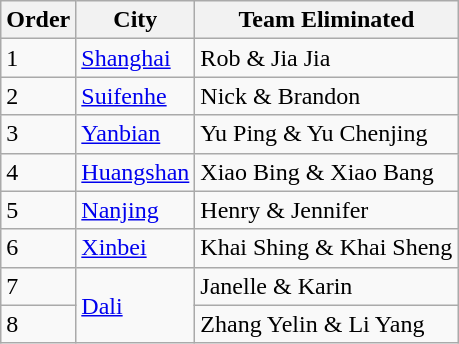<table class="wikitable">
<tr>
<th>Order</th>
<th>City</th>
<th>Team Eliminated</th>
</tr>
<tr>
<td>1</td>
<td><a href='#'>Shanghai</a></td>
<td>Rob & Jia Jia</td>
</tr>
<tr>
<td>2</td>
<td><a href='#'>Suifenhe</a></td>
<td>Nick & Brandon</td>
</tr>
<tr>
<td>3</td>
<td><a href='#'>Yanbian</a></td>
<td>Yu Ping & Yu Chenjing</td>
</tr>
<tr>
<td>4</td>
<td><a href='#'>Huangshan</a></td>
<td>Xiao Bing & Xiao Bang</td>
</tr>
<tr>
<td>5</td>
<td><a href='#'>Nanjing</a></td>
<td>Henry & Jennifer</td>
</tr>
<tr>
<td>6</td>
<td><a href='#'>Xinbei</a></td>
<td>Khai Shing & Khai Sheng</td>
</tr>
<tr>
<td>7</td>
<td rowspan="2"><a href='#'>Dali</a></td>
<td>Janelle & Karin</td>
</tr>
<tr>
<td>8</td>
<td>Zhang Yelin & Li Yang</td>
</tr>
</table>
